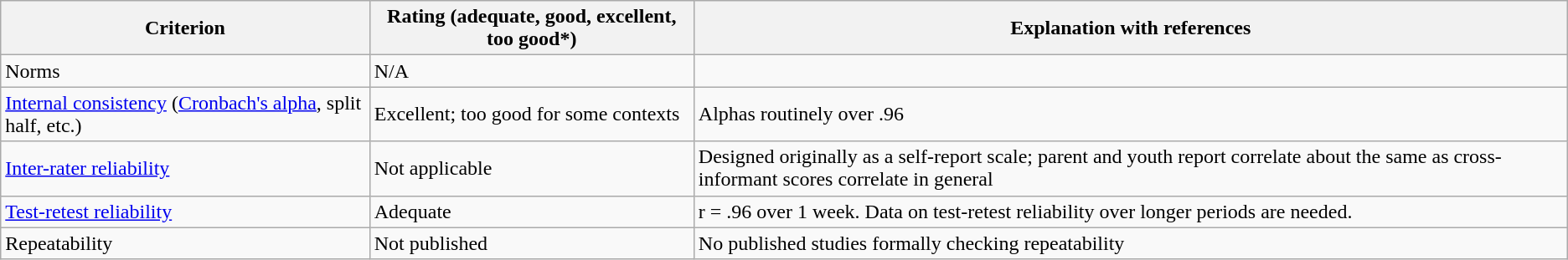<table class="wikitable">
<tr>
<th>Criterion</th>
<th>Rating (adequate, good, excellent, too good*)</th>
<th>Explanation with references</th>
</tr>
<tr>
<td>Norms</td>
<td>N/A</td>
<td></td>
</tr>
<tr>
<td><a href='#'>Internal consistency</a> (<a href='#'>Cronbach's alpha</a>, split half, etc.)</td>
<td>Excellent; too good for some contexts</td>
<td>Alphas routinely over .96</td>
</tr>
<tr>
<td><a href='#'>Inter-rater reliability</a></td>
<td>Not applicable</td>
<td>Designed originally as a self-report scale; parent and youth report correlate about the same as cross-informant scores correlate in general</td>
</tr>
<tr>
<td><a href='#'>Test-retest reliability</a></td>
<td>Adequate</td>
<td>r = .96 over 1 week. Data on test-retest reliability over longer periods are needed.</td>
</tr>
<tr>
<td>Repeatability</td>
<td>Not published</td>
<td>No published studies formally checking repeatability</td>
</tr>
</table>
